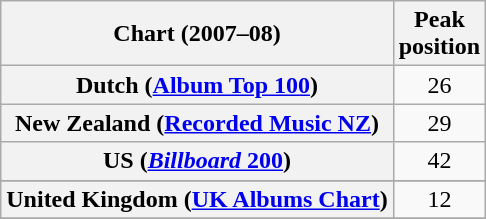<table class="wikitable sortable plainrowheaders">
<tr>
<th scope="col">Chart (2007–08)</th>
<th scope="col">Peak<br>position</th>
</tr>
<tr>
<th scope="row">Dutch (<a href='#'>Album Top 100</a>)</th>
<td style="text-align:center;">26</td>
</tr>
<tr>
<th scope="row">New Zealand (<a href='#'>Recorded Music NZ</a>)</th>
<td align="center">29</td>
</tr>
<tr>
<th scope="row">US (<a href='#'><em>Billboard</em> 200</a>)</th>
<td style="text-align:center;">42</td>
</tr>
<tr>
</tr>
<tr>
<th scope="row">United Kingdom (<a href='#'>UK Albums Chart</a>)</th>
<td style="text-align:center;">12</td>
</tr>
<tr>
</tr>
</table>
